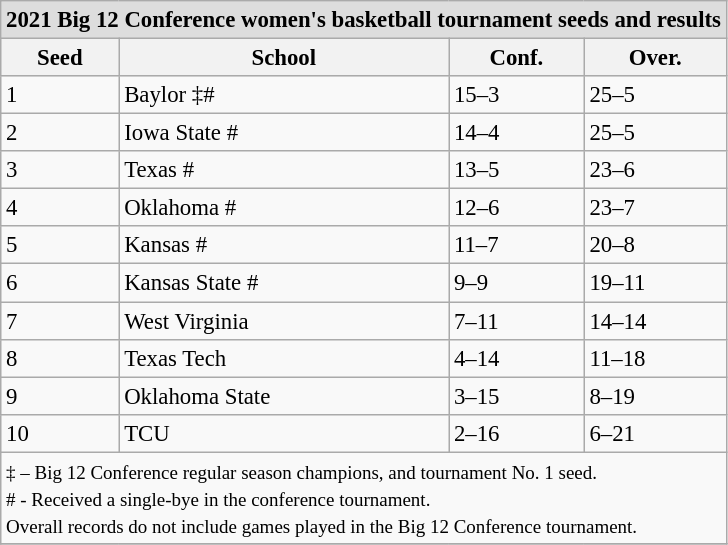<table class="wikitable" style="white-space:nowrap; font-size:95%;">
<tr>
<td colspan="9" style="text-align:center; background:#DDDDDD; font:#000000"><strong>2021 Big 12 Conference women's basketball tournament seeds and results</strong></td>
</tr>
<tr bgcolor="#efefef">
<th>Seed</th>
<th>School</th>
<th>Conf.</th>
<th>Over.</th>
</tr>
<tr>
<td>1</td>
<td>Baylor ‡#</td>
<td>15–3</td>
<td>25–5</td>
</tr>
<tr>
<td>2</td>
<td>Iowa State #</td>
<td>14–4</td>
<td>25–5</td>
</tr>
<tr>
<td>3</td>
<td>Texas #</td>
<td>13–5</td>
<td>23–6</td>
</tr>
<tr>
<td>4</td>
<td>Oklahoma #</td>
<td>12–6</td>
<td>23–7</td>
</tr>
<tr>
<td>5</td>
<td>Kansas #</td>
<td>11–7</td>
<td>20–8</td>
</tr>
<tr>
<td>6</td>
<td>Kansas State #</td>
<td>9–9</td>
<td>19–11</td>
</tr>
<tr>
<td>7</td>
<td>West Virginia</td>
<td>7–11</td>
<td>14–14</td>
</tr>
<tr>
<td>8</td>
<td>Texas Tech</td>
<td>4–14</td>
<td>11–18</td>
</tr>
<tr>
<td>9</td>
<td>Oklahoma State</td>
<td>3–15</td>
<td>8–19</td>
</tr>
<tr>
<td>10</td>
<td>TCU</td>
<td>2–16</td>
<td>6–21</td>
</tr>
<tr>
<td colspan="9" style="text-align:left;"><small>‡ – Big 12 Conference regular season champions, and tournament No. 1 seed.<br># - Received a single-bye in the conference tournament.<br>Overall records do not include games played in the Big 12 Conference tournament.</small></td>
</tr>
<tr>
</tr>
</table>
